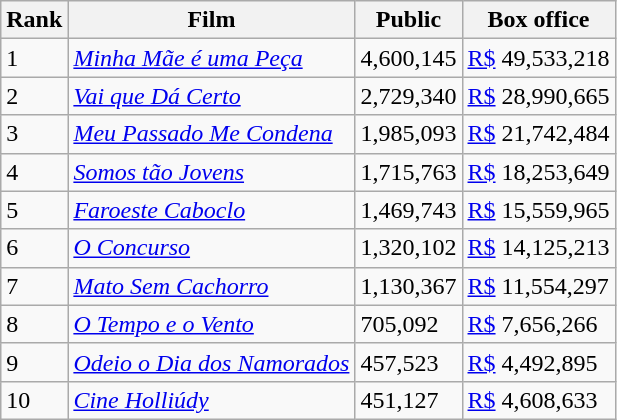<table class="wikitable sortable">
<tr>
<th><strong>Rank</strong></th>
<th><strong>Film</strong></th>
<th><strong>Public</strong></th>
<th><strong>Box office</strong></th>
</tr>
<tr>
<td>1</td>
<td><em><a href='#'>Minha Mãe é uma Peça</a></em></td>
<td>4,600,145</td>
<td><a href='#'>R$</a> 49,533,218</td>
</tr>
<tr>
<td>2</td>
<td><em><a href='#'>Vai que Dá Certo</a></em></td>
<td>2,729,340</td>
<td><a href='#'>R$</a> 28,990,665</td>
</tr>
<tr>
<td>3</td>
<td><em><a href='#'>Meu Passado Me Condena</a></em></td>
<td>1,985,093</td>
<td><a href='#'>R$</a> 21,742,484</td>
</tr>
<tr>
<td>4</td>
<td><em><a href='#'>Somos tão Jovens</a></em></td>
<td>1,715,763</td>
<td><a href='#'>R$</a> 18,253,649</td>
</tr>
<tr>
<td>5</td>
<td><em><a href='#'>Faroeste Caboclo</a></em></td>
<td>1,469,743</td>
<td><a href='#'>R$</a> 15,559,965</td>
</tr>
<tr>
<td>6</td>
<td><em><a href='#'>O Concurso</a></em></td>
<td>1,320,102</td>
<td><a href='#'>R$</a> 14,125,213</td>
</tr>
<tr>
<td>7</td>
<td><em><a href='#'>Mato Sem Cachorro</a></em></td>
<td>1,130,367</td>
<td><a href='#'>R$</a> 11,554,297</td>
</tr>
<tr>
<td>8</td>
<td><em><a href='#'>O Tempo e o Vento</a></em></td>
<td>705,092</td>
<td><a href='#'>R$</a> 7,656,266</td>
</tr>
<tr>
<td>9</td>
<td><em><a href='#'>Odeio o Dia dos Namorados</a></em></td>
<td>457,523</td>
<td><a href='#'>R$</a> 4,492,895</td>
</tr>
<tr>
<td>10</td>
<td><em><a href='#'>Cine Holliúdy</a></em></td>
<td>451,127</td>
<td><a href='#'>R$</a> 4,608,633</td>
</tr>
</table>
